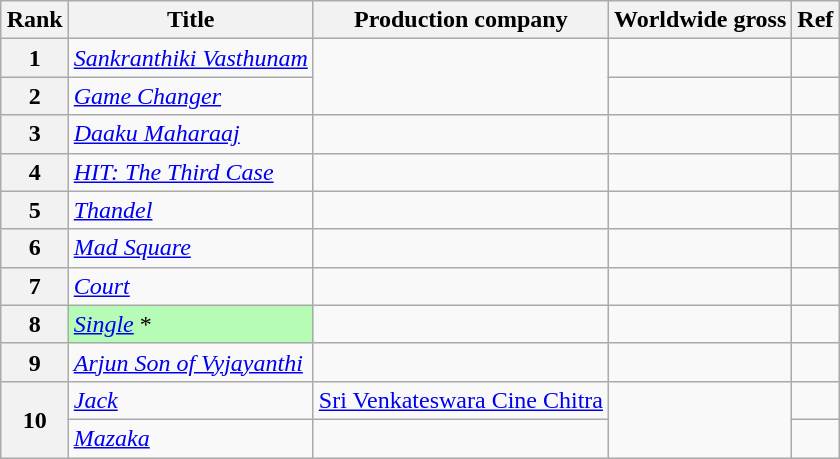<table class="wikitable sortable" style="margin:auto; margin:auto;">
<tr>
<th>Rank</th>
<th>Title</th>
<th>Production company</th>
<th>Worldwide gross</th>
<th>Ref</th>
</tr>
<tr>
<th>1</th>
<td><em><a href='#'>Sankranthiki Vasthunam</a></em></td>
<td rowspan="2"></td>
<td align="right"></td>
<td style="text-align:center;"></td>
</tr>
<tr>
<th>2</th>
<td><em><a href='#'>Game Changer</a></em></td>
<td align="right"></td>
<td style="text-align:center;"></td>
</tr>
<tr>
<th>3</th>
<td><em><a href='#'>Daaku Maharaaj</a></em></td>
<td></td>
<td align="right"></td>
<td style="text-align:center;"></td>
</tr>
<tr>
<th>4</th>
<td><em><a href='#'>HIT: The Third Case</a></em></td>
<td></td>
<td align="right"></td>
<td style="text-align:center;"></td>
</tr>
<tr>
<th>5</th>
<td><em><a href='#'>Thandel</a></em></td>
<td></td>
<td align="right"></td>
<td style="text-align:center;"></td>
</tr>
<tr>
<th>6</th>
<td><em><a href='#'>Mad Square</a></em></td>
<td></td>
<td align="right"></td>
<td style="text-align:center;"></td>
</tr>
<tr>
<th>7</th>
<td><em><a href='#'>Court</a></em></td>
<td></td>
<td align="right"></td>
<td style="text-align:center;"></td>
</tr>
<tr>
<th>8</th>
<td style="background:#b6fcb6;"><em><a href='#'>Single</a></em> *</td>
<td></td>
<td align="right"></td>
<td style="text-align: center;"></td>
</tr>
<tr>
<th rowspan="1">9</th>
<td><em><a href='#'>Arjun Son of Vyjayanthi</a></em></td>
<td></td>
<td rowspan="1" align="right"></td>
<td style="text-align:center;"></td>
</tr>
<tr>
<th rowspan="2">10</th>
<td><em><a href='#'>Jack</a></em></td>
<td><a href='#'>Sri Venkateswara Cine Chitra</a></td>
<td rowspan="2" align="right"></td>
<td style="text-align:center;"></td>
</tr>
<tr>
<td><em><a href='#'>Mazaka</a></em></td>
<td></td>
<td style="text-align:center;"></td>
</tr>
</table>
